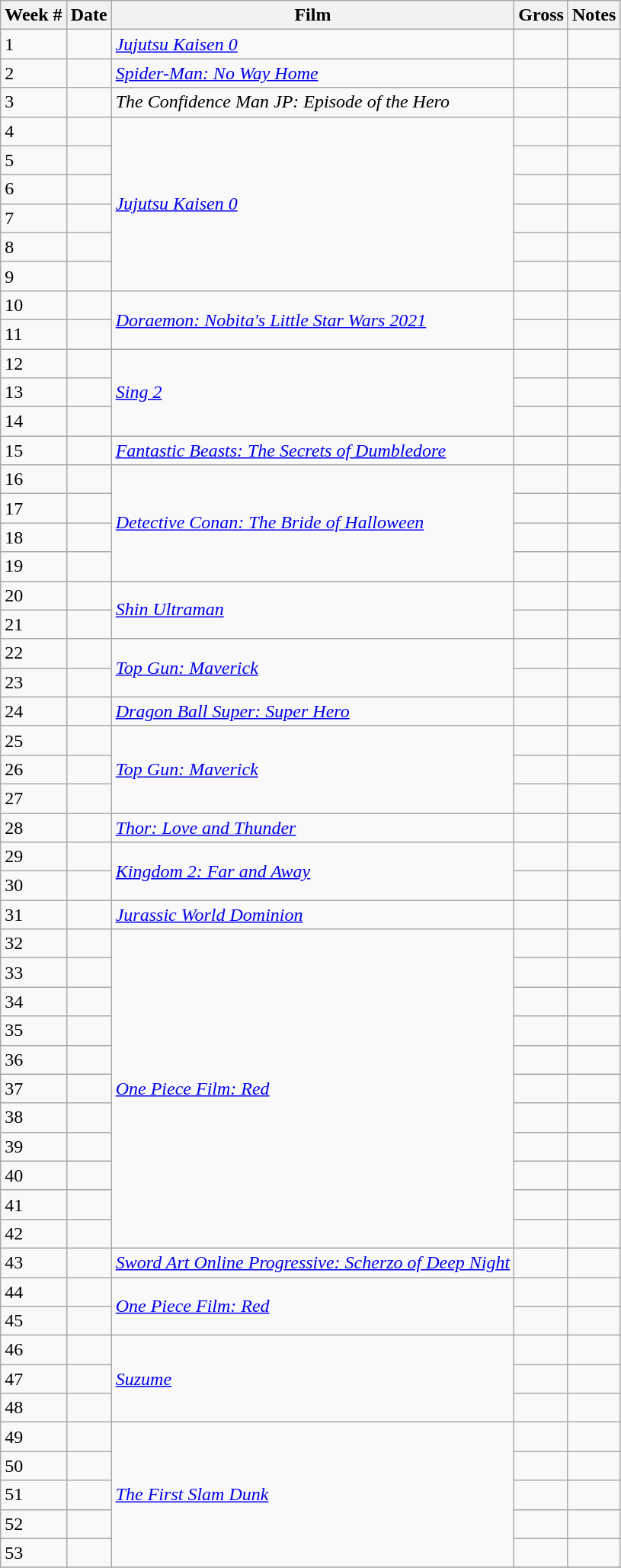<table class="wikitable sortable">
<tr>
<th>Week #</th>
<th>Date</th>
<th>Film</th>
<th>Gross</th>
<th>Notes</th>
</tr>
<tr>
<td>1</td>
<td></td>
<td><em><a href='#'>Jujutsu Kaisen 0</a></em></td>
<td></td>
<td></td>
</tr>
<tr>
<td>2</td>
<td></td>
<td><em><a href='#'>Spider-Man: No Way Home</a></em></td>
<td></td>
<td></td>
</tr>
<tr>
<td>3</td>
<td></td>
<td><em>The Confidence Man JP: Episode of the Hero</em></td>
<td></td>
<td></td>
</tr>
<tr>
<td>4</td>
<td></td>
<td rowspan=6><em><a href='#'>Jujutsu Kaisen 0</a></em></td>
<td></td>
<td></td>
</tr>
<tr>
<td>5</td>
<td></td>
<td></td>
<td></td>
</tr>
<tr>
<td>6</td>
<td></td>
<td></td>
<td></td>
</tr>
<tr>
<td>7</td>
<td></td>
<td></td>
<td></td>
</tr>
<tr>
<td>8</td>
<td></td>
<td></td>
<td></td>
</tr>
<tr>
<td>9</td>
<td></td>
<td></td>
<td></td>
</tr>
<tr>
<td>10</td>
<td></td>
<td rowspan=2><em><a href='#'>Doraemon: Nobita's Little Star Wars 2021</a></em></td>
<td></td>
<td></td>
</tr>
<tr>
<td>11</td>
<td></td>
<td></td>
<td></td>
</tr>
<tr>
<td>12</td>
<td></td>
<td rowspan=3><em><a href='#'>Sing 2</a></em></td>
<td></td>
<td></td>
</tr>
<tr>
<td>13</td>
<td></td>
<td></td>
<td></td>
</tr>
<tr>
<td>14</td>
<td></td>
<td></td>
<td></td>
</tr>
<tr>
<td>15</td>
<td></td>
<td><em><a href='#'>Fantastic Beasts: The Secrets of Dumbledore</a></em></td>
<td></td>
<td></td>
</tr>
<tr>
<td>16</td>
<td></td>
<td rowspan=4><em><a href='#'>Detective Conan: The Bride of Halloween</a></em></td>
<td></td>
<td></td>
</tr>
<tr>
<td>17</td>
<td></td>
<td></td>
<td></td>
</tr>
<tr>
<td>18</td>
<td></td>
<td></td>
<td></td>
</tr>
<tr>
<td>19</td>
<td></td>
<td></td>
<td></td>
</tr>
<tr>
<td>20</td>
<td></td>
<td rowspan=2><em><a href='#'>Shin Ultraman</a></em></td>
<td></td>
<td></td>
</tr>
<tr>
<td>21</td>
<td></td>
<td></td>
<td></td>
</tr>
<tr>
<td>22</td>
<td></td>
<td rowspan=2><em><a href='#'>Top Gun: Maverick</a></em></td>
<td></td>
<td></td>
</tr>
<tr>
<td>23</td>
<td></td>
<td></td>
<td></td>
</tr>
<tr>
<td>24</td>
<td></td>
<td><em><a href='#'>Dragon Ball Super: Super Hero</a></em></td>
<td></td>
<td></td>
</tr>
<tr>
<td>25</td>
<td></td>
<td rowspan=3><em><a href='#'>Top Gun: Maverick</a></em></td>
<td></td>
<td></td>
</tr>
<tr>
<td>26</td>
<td></td>
<td></td>
<td></td>
</tr>
<tr>
<td>27</td>
<td></td>
<td></td>
<td></td>
</tr>
<tr>
<td>28</td>
<td></td>
<td><em><a href='#'>Thor: Love and Thunder</a></em></td>
<td></td>
<td></td>
</tr>
<tr>
<td>29</td>
<td></td>
<td rowspan=2><em><a href='#'>Kingdom 2: Far and Away</a></em></td>
<td></td>
<td></td>
</tr>
<tr>
<td>30</td>
<td></td>
<td></td>
<td></td>
</tr>
<tr>
<td>31</td>
<td></td>
<td><em><a href='#'>Jurassic World Dominion</a></em></td>
<td></td>
<td></td>
</tr>
<tr>
<td>32</td>
<td></td>
<td rowspan="11"><em><a href='#'>One Piece Film: Red</a></em></td>
<td></td>
<td></td>
</tr>
<tr>
<td>33</td>
<td></td>
<td></td>
<td></td>
</tr>
<tr>
<td>34</td>
<td></td>
<td></td>
<td></td>
</tr>
<tr>
<td>35</td>
<td></td>
<td></td>
<td></td>
</tr>
<tr>
<td>36</td>
<td></td>
<td></td>
<td></td>
</tr>
<tr>
<td>37</td>
<td></td>
<td></td>
<td></td>
</tr>
<tr>
<td>38</td>
<td></td>
<td></td>
<td></td>
</tr>
<tr>
<td>39</td>
<td></td>
<td></td>
<td></td>
</tr>
<tr>
<td>40</td>
<td></td>
<td></td>
<td></td>
</tr>
<tr>
<td>41</td>
<td></td>
<td></td>
<td></td>
</tr>
<tr>
<td>42</td>
<td></td>
<td></td>
<td></td>
</tr>
<tr>
<td>43</td>
<td></td>
<td><em><a href='#'>Sword Art Online Progressive: Scherzo of Deep Night</a></em></td>
<td></td>
<td></td>
</tr>
<tr>
<td>44</td>
<td></td>
<td rowspan="2"><em><a href='#'>One Piece Film: Red</a></em></td>
<td></td>
<td></td>
</tr>
<tr>
<td>45</td>
<td></td>
<td></td>
<td></td>
</tr>
<tr>
<td>46</td>
<td></td>
<td rowspan="3"><em><a href='#'>Suzume</a></em></td>
<td></td>
<td></td>
</tr>
<tr>
<td>47</td>
<td></td>
<td></td>
<td></td>
</tr>
<tr>
<td>48</td>
<td></td>
<td></td>
<td></td>
</tr>
<tr>
<td>49</td>
<td></td>
<td rowspan="5"><em><a href='#'>The First Slam Dunk</a></em></td>
<td></td>
<td></td>
</tr>
<tr>
<td>50</td>
<td></td>
<td></td>
<td></td>
</tr>
<tr>
<td>51</td>
<td></td>
<td></td>
<td></td>
</tr>
<tr>
<td>52</td>
<td></td>
<td></td>
<td></td>
</tr>
<tr>
<td>53</td>
<td></td>
<td></td>
<td></td>
</tr>
<tr>
</tr>
</table>
